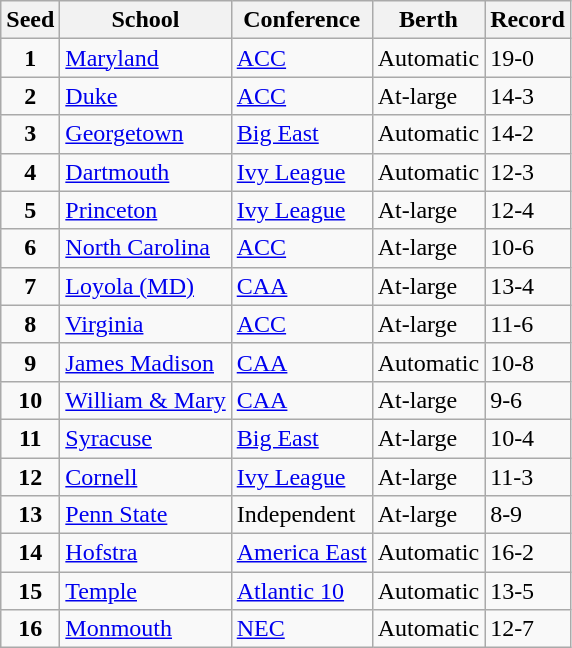<table class="wikitable sortable">
<tr>
<th>Seed</th>
<th>School</th>
<th>Conference</th>
<th>Berth</th>
<th>Record</th>
</tr>
<tr>
<td align=center><strong>1</strong></td>
<td><a href='#'>Maryland</a></td>
<td><a href='#'>ACC</a></td>
<td>Automatic</td>
<td>19-0</td>
</tr>
<tr>
<td align=center><strong>2</strong></td>
<td><a href='#'>Duke</a></td>
<td><a href='#'>ACC</a></td>
<td>At-large</td>
<td>14-3</td>
</tr>
<tr>
<td align=center><strong>3</strong></td>
<td><a href='#'>Georgetown</a></td>
<td><a href='#'>Big East</a></td>
<td>Automatic</td>
<td>14-2</td>
</tr>
<tr>
<td align=center><strong>4</strong></td>
<td><a href='#'>Dartmouth</a></td>
<td><a href='#'>Ivy League</a></td>
<td>Automatic</td>
<td>12-3</td>
</tr>
<tr>
<td align=center><strong>5</strong></td>
<td><a href='#'>Princeton</a></td>
<td><a href='#'>Ivy League</a></td>
<td>At-large</td>
<td>12-4</td>
</tr>
<tr>
<td align=center><strong>6</strong></td>
<td><a href='#'>North Carolina</a></td>
<td><a href='#'>ACC</a></td>
<td>At-large</td>
<td>10-6</td>
</tr>
<tr>
<td align=center><strong>7</strong></td>
<td><a href='#'>Loyola (MD)</a></td>
<td><a href='#'>CAA</a></td>
<td>At-large</td>
<td>13-4</td>
</tr>
<tr>
<td align=center><strong>8</strong></td>
<td><a href='#'>Virginia</a></td>
<td><a href='#'>ACC</a></td>
<td>At-large</td>
<td>11-6</td>
</tr>
<tr>
<td align=center><strong>9</strong></td>
<td><a href='#'>James Madison</a></td>
<td><a href='#'>CAA</a></td>
<td>Automatic</td>
<td>10-8</td>
</tr>
<tr>
<td align=center><strong>10</strong></td>
<td><a href='#'>William & Mary</a></td>
<td><a href='#'>CAA</a></td>
<td>At-large</td>
<td>9-6</td>
</tr>
<tr>
<td align=center><strong>11</strong></td>
<td><a href='#'>Syracuse</a></td>
<td><a href='#'>Big East</a></td>
<td>At-large</td>
<td>10-4</td>
</tr>
<tr>
<td align=center><strong>12</strong></td>
<td><a href='#'>Cornell</a></td>
<td><a href='#'>Ivy League</a></td>
<td>At-large</td>
<td>11-3</td>
</tr>
<tr>
<td align=center><strong>13</strong></td>
<td><a href='#'>Penn State</a></td>
<td>Independent</td>
<td>At-large</td>
<td>8-9</td>
</tr>
<tr>
<td align=center><strong>14</strong></td>
<td><a href='#'>Hofstra</a></td>
<td><a href='#'>America East</a></td>
<td>Automatic</td>
<td>16-2</td>
</tr>
<tr>
<td align=center><strong>15</strong></td>
<td><a href='#'>Temple</a></td>
<td><a href='#'>Atlantic 10</a></td>
<td>Automatic</td>
<td>13-5</td>
</tr>
<tr>
<td align=center><strong>16</strong></td>
<td><a href='#'>Monmouth</a></td>
<td><a href='#'>NEC</a></td>
<td>Automatic</td>
<td>12-7</td>
</tr>
</table>
